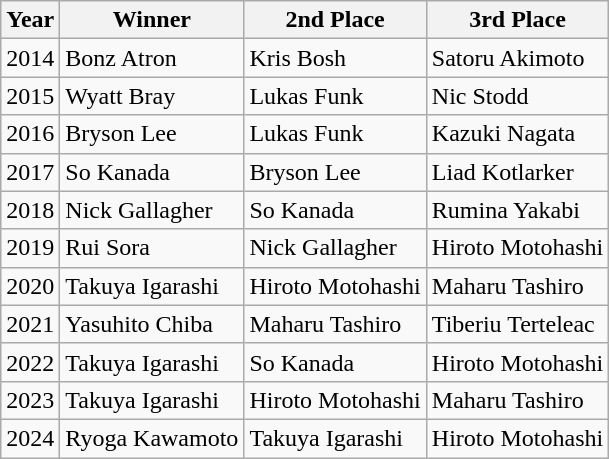<table class="wikitable">
<tr>
<th>Year</th>
<th>Winner</th>
<th>2nd Place</th>
<th>3rd Place</th>
</tr>
<tr>
<td>2014</td>
<td> Bonz Atron</td>
<td> Kris Bosh</td>
<td> Satoru Akimoto</td>
</tr>
<tr>
<td>2015</td>
<td> Wyatt Bray</td>
<td> Lukas Funk</td>
<td> Nic Stodd</td>
</tr>
<tr>
<td>2016</td>
<td> Bryson Lee</td>
<td> Lukas Funk</td>
<td> Kazuki Nagata</td>
</tr>
<tr>
<td>2017</td>
<td> So Kanada</td>
<td> Bryson Lee</td>
<td> Liad Kotlarker</td>
</tr>
<tr>
<td>2018</td>
<td> Nick Gallagher</td>
<td> So Kanada</td>
<td> Rumina Yakabi</td>
</tr>
<tr>
<td>2019</td>
<td> Rui Sora</td>
<td> Nick Gallagher</td>
<td> Hiroto Motohashi</td>
</tr>
<tr>
<td>2020</td>
<td> Takuya Igarashi</td>
<td> Hiroto Motohashi</td>
<td> Maharu Tashiro</td>
</tr>
<tr>
<td>2021</td>
<td> Yasuhito Chiba</td>
<td> Maharu Tashiro</td>
<td> Tiberiu Terteleac</td>
</tr>
<tr>
<td>2022</td>
<td> Takuya Igarashi</td>
<td> So Kanada</td>
<td> Hiroto Motohashi</td>
</tr>
<tr>
<td>2023</td>
<td> Takuya Igarashi</td>
<td> Hiroto Motohashi</td>
<td> Maharu Tashiro</td>
</tr>
<tr>
<td>2024</td>
<td> Ryoga Kawamoto</td>
<td> Takuya Igarashi</td>
<td> Hiroto Motohashi</td>
</tr>
</table>
